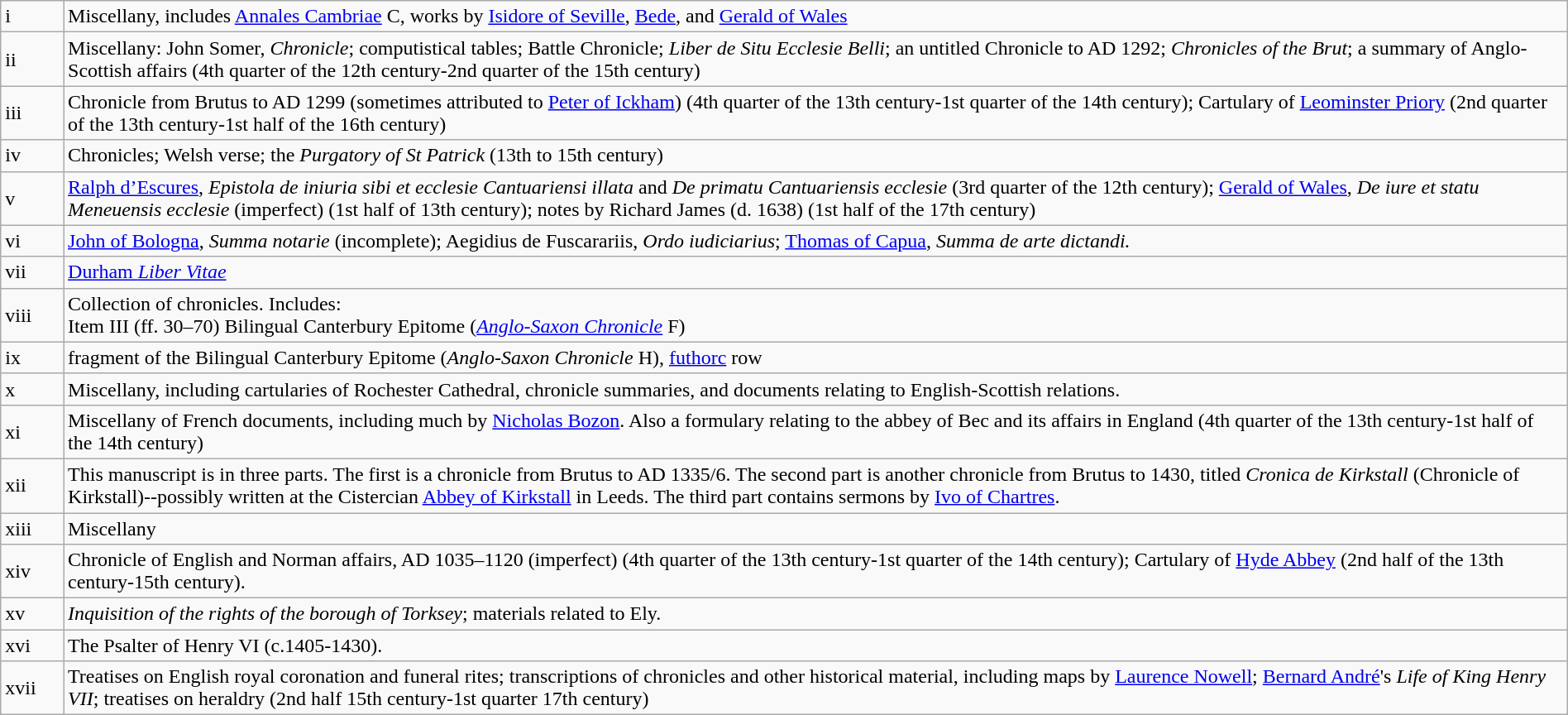<table class="wikitable" style="width:100%">
<tr>
<td width="4%">i</td>
<td width="96%">Miscellany, includes <a href='#'>Annales Cambriae</a> C, works by <a href='#'>Isidore of Seville</a>, <a href='#'>Bede</a>, and <a href='#'>Gerald of Wales</a></td>
</tr>
<tr>
<td>ii</td>
<td>Miscellany: John Somer, <em>Chronicle</em>; computistical tables; Battle Chronicle; <em>Liber de Situ Ecclesie Belli</em>; an untitled Chronicle to AD 1292; <em>Chronicles of the Brut</em>; a summary of Anglo-Scottish affairs (4th quarter of the 12th century-2nd quarter of the 15th century)</td>
</tr>
<tr>
<td>iii</td>
<td>Chronicle from Brutus to AD 1299 (sometimes attributed to <a href='#'>Peter of Ickham</a>) (4th quarter of the 13th century-1st quarter of the 14th century); Cartulary of <a href='#'>Leominster Priory</a> (2nd quarter of the 13th century-1st half of the 16th century)</td>
</tr>
<tr>
<td>iv</td>
<td>Chronicles; Welsh verse; the <em>Purgatory of St Patrick</em> (13th to 15th century)</td>
</tr>
<tr>
<td>v</td>
<td><a href='#'>Ralph d’Escures</a>, <em>Epistola de iniuria sibi et ecclesie Cantuariensi illata</em> and <em>De primatu Cantuariensis ecclesie</em> (3rd quarter of the 12th century); <a href='#'>Gerald of Wales</a>, <em>De iure et statu Meneuensis ecclesie</em> (imperfect) (1st half of 13th century); notes by Richard James (d. 1638) (1st half of the 17th century)</td>
</tr>
<tr>
<td>vi</td>
<td><a href='#'>John of Bologna</a>, <em>Summa notarie</em> (incomplete); Aegidius de Fuscarariis, <em>Ordo iudiciarius</em>; <a href='#'>Thomas of Capua</a>, <em>Summa de arte dictandi.</em></td>
</tr>
<tr>
<td>vii</td>
<td><a href='#'>Durham <em>Liber Vitae</em></a></td>
</tr>
<tr>
<td>viii</td>
<td>Collection of chronicles. Includes:<br>Item III (ff. 30–70) Bilingual Canterbury Epitome (<em><a href='#'>Anglo-Saxon Chronicle</a></em> F)</td>
</tr>
<tr>
<td>ix</td>
<td>fragment of the Bilingual Canterbury Epitome (<em>Anglo-Saxon Chronicle</em> H), <a href='#'>futhorc</a> row</td>
</tr>
<tr>
<td>x</td>
<td>Miscellany, including cartularies of Rochester Cathedral, chronicle summaries, and documents relating to English-Scottish relations.</td>
</tr>
<tr>
<td>xi</td>
<td>Miscellany of French documents, including much by <a href='#'>Nicholas Bozon</a>. Also a formulary relating to the abbey of Bec and its affairs in England (4th quarter of the 13th century-1st half of the 14th century)</td>
</tr>
<tr>
<td>xii</td>
<td>This manuscript is in three parts. The first is a chronicle from Brutus to AD 1335/6. The second part is another chronicle from Brutus to 1430, titled <em>Cronica de Kirkstall</em> (Chronicle of Kirkstall)--possibly written at the Cistercian <a href='#'>Abbey of Kirkstall</a> in Leeds. The third part contains sermons by <a href='#'>Ivo of Chartres</a>.</td>
</tr>
<tr>
<td>xiii</td>
<td>Miscellany</td>
</tr>
<tr>
<td>xiv</td>
<td>Chronicle of English and Norman affairs, AD 1035–1120 (imperfect) (4th quarter of the 13th century-1st quarter of the 14th century); Cartulary of <a href='#'>Hyde Abbey</a> (2nd half of the 13th century-15th century).</td>
</tr>
<tr>
<td>xv</td>
<td><em>Inquisition of the rights of the borough of Torksey</em>; materials related to Ely.</td>
</tr>
<tr>
<td>xvi</td>
<td>The Psalter of Henry VI (c.1405-1430).</td>
</tr>
<tr>
<td>xvii</td>
<td>Treatises on English royal coronation and funeral rites; transcriptions of chronicles and other historical material, including maps by <a href='#'>Laurence Nowell</a>; <a href='#'>Bernard André</a>'s <em>Life of King Henry VII</em>; treatises on heraldry (2nd half 15th century-1st quarter 17th century)</td>
</tr>
</table>
